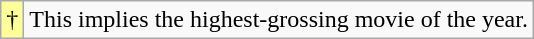<table class="wikitable">
<tr>
<td style="background-color:#FFFF99"align="center">†</td>
<td>This implies the highest-grossing movie of the year.</td>
</tr>
</table>
